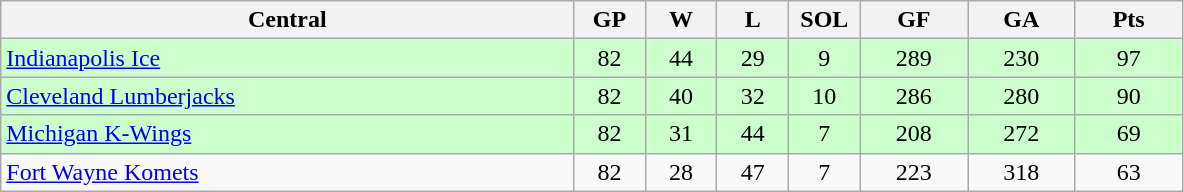<table class="wikitable">
<tr>
<th width="40%">Central</th>
<th width="5%">GP</th>
<th width="5%">W</th>
<th width="5%">L</th>
<th width="5%">SOL</th>
<th width="7.5%">GF</th>
<th width="7.5%">GA</th>
<th width="7.5%">Pts</th>
</tr>
<tr align="center" bgcolor="#CCFFCC">
<td align="left"><a href='#'>Indianapolis Ice</a></td>
<td>82</td>
<td>44</td>
<td>29</td>
<td>9</td>
<td>289</td>
<td>230</td>
<td>97</td>
</tr>
<tr align="center" bgcolor="#CCFFCC">
<td align="left"><a href='#'>Cleveland Lumberjacks</a></td>
<td>82</td>
<td>40</td>
<td>32</td>
<td>10</td>
<td>286</td>
<td>280</td>
<td>90</td>
</tr>
<tr align="center" bgcolor="#CCFFCC">
<td align="left"><a href='#'>Michigan K-Wings</a></td>
<td>82</td>
<td>31</td>
<td>44</td>
<td>7</td>
<td>208</td>
<td>272</td>
<td>69</td>
</tr>
<tr align="center">
<td align="left"><a href='#'>Fort Wayne Komets</a></td>
<td>82</td>
<td>28</td>
<td>47</td>
<td>7</td>
<td>223</td>
<td>318</td>
<td>63</td>
</tr>
</table>
